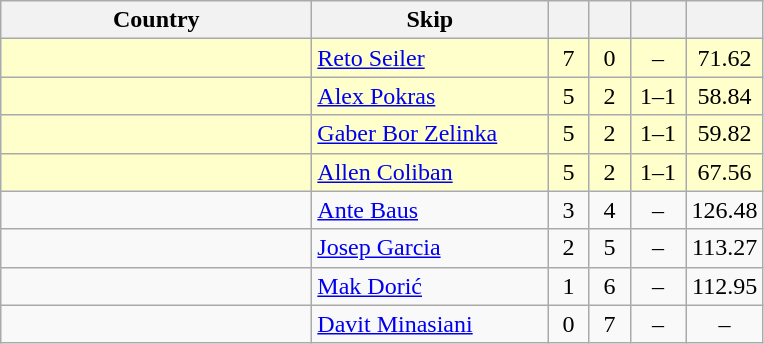<table class=wikitable style="text-align:center;">
<tr>
<th width=200>Country</th>
<th width=150>Skip</th>
<th width=20></th>
<th width=20></th>
<th width=30></th>
<th width=20></th>
</tr>
<tr bgcolor=#ffffcc>
<td style="text-align:left;"></td>
<td style="text-align:left;"><a href='#'>Reto Seiler</a></td>
<td>7</td>
<td>0</td>
<td>–</td>
<td>71.62</td>
</tr>
<tr bgcolor=#ffffcc>
<td style="text-align:left;"></td>
<td style="text-align:left;"><a href='#'>Alex Pokras</a></td>
<td>5</td>
<td>2</td>
<td>1–1</td>
<td>58.84</td>
</tr>
<tr bgcolor=#ffffcc>
<td style="text-align:left;"></td>
<td style="text-align:left;"><a href='#'>Gaber Bor Zelinka</a></td>
<td>5</td>
<td>2</td>
<td>1–1</td>
<td>59.82</td>
</tr>
<tr bgcolor=#ffffcc>
<td style="text-align:left;"></td>
<td style="text-align:left;"><a href='#'>Allen Coliban</a></td>
<td>5</td>
<td>2</td>
<td>1–1</td>
<td>67.56</td>
</tr>
<tr>
<td style="text-align:left;"></td>
<td style="text-align:left;"><a href='#'>Ante Baus</a></td>
<td>3</td>
<td>4</td>
<td>–</td>
<td>126.48</td>
</tr>
<tr>
<td style="text-align:left;"></td>
<td style="text-align:left;"><a href='#'>Josep Garcia</a></td>
<td>2</td>
<td>5</td>
<td>–</td>
<td>113.27</td>
</tr>
<tr>
<td style="text-align:left;"></td>
<td style="text-align:left;"><a href='#'>Mak Dorić</a></td>
<td>1</td>
<td>6</td>
<td>–</td>
<td>112.95</td>
</tr>
<tr>
<td style="text-align:left;"></td>
<td style="text-align:left;"><a href='#'>Davit Minasiani</a></td>
<td>0</td>
<td>7</td>
<td>–</td>
<td>–</td>
</tr>
</table>
